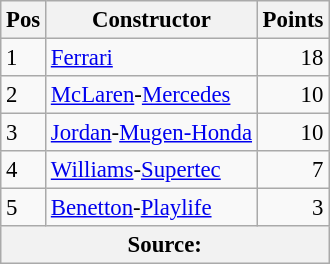<table class="wikitable"    style="font-size:    95%;">
<tr>
<th>Pos</th>
<th>Constructor</th>
<th>Points</th>
</tr>
<tr>
<td>1</td>
<td> <a href='#'>Ferrari</a></td>
<td align="right">18</td>
</tr>
<tr>
<td>2</td>
<td> <a href='#'>McLaren</a>-<a href='#'>Mercedes</a></td>
<td align="right">10</td>
</tr>
<tr>
<td>3</td>
<td> <a href='#'>Jordan</a>-<a href='#'>Mugen-Honda</a></td>
<td align="right">10</td>
</tr>
<tr>
<td>4</td>
<td> <a href='#'>Williams</a>-<a href='#'>Supertec</a></td>
<td align="right">7</td>
</tr>
<tr>
<td>5</td>
<td> <a href='#'>Benetton</a>-<a href='#'>Playlife</a></td>
<td align="right">3</td>
</tr>
<tr>
<th colspan=4>Source: </th>
</tr>
</table>
